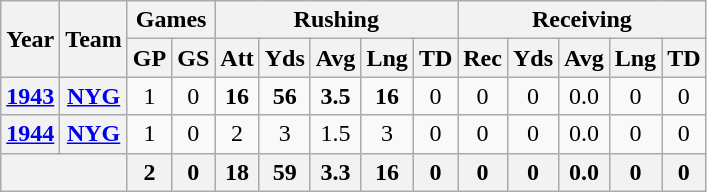<table class="wikitable" style="text-align:center;">
<tr>
<th rowspan="2">Year</th>
<th rowspan="2">Team</th>
<th colspan="2">Games</th>
<th colspan="5">Rushing</th>
<th colspan="5">Receiving</th>
</tr>
<tr>
<th>GP</th>
<th>GS</th>
<th>Att</th>
<th>Yds</th>
<th>Avg</th>
<th>Lng</th>
<th>TD</th>
<th>Rec</th>
<th>Yds</th>
<th>Avg</th>
<th>Lng</th>
<th>TD</th>
</tr>
<tr>
<th><a href='#'>1943</a></th>
<th><a href='#'>NYG</a></th>
<td>1</td>
<td>0</td>
<td><strong>16</strong></td>
<td><strong>56</strong></td>
<td><strong>3.5</strong></td>
<td><strong>16</strong></td>
<td>0</td>
<td>0</td>
<td>0</td>
<td>0.0</td>
<td>0</td>
<td>0</td>
</tr>
<tr>
<th><a href='#'>1944</a></th>
<th><a href='#'>NYG</a></th>
<td>1</td>
<td>0</td>
<td>2</td>
<td>3</td>
<td>1.5</td>
<td>3</td>
<td>0</td>
<td>0</td>
<td>0</td>
<td>0.0</td>
<td>0</td>
<td>0</td>
</tr>
<tr>
<th colspan="2"></th>
<th>2</th>
<th>0</th>
<th>18</th>
<th>59</th>
<th>3.3</th>
<th>16</th>
<th>0</th>
<th>0</th>
<th>0</th>
<th>0.0</th>
<th>0</th>
<th>0</th>
</tr>
</table>
